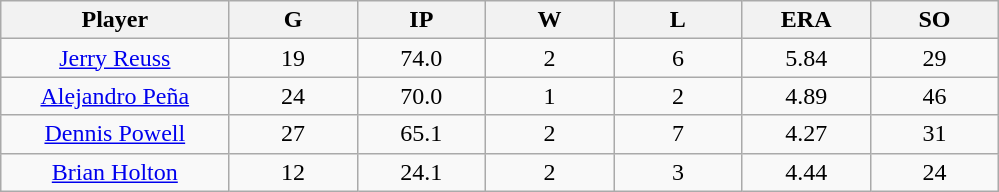<table class="wikitable sortable">
<tr>
<th bgcolor="#DDDDFF" width="16%">Player</th>
<th bgcolor="#DDDDFF" width="9%">G</th>
<th bgcolor="#DDDDFF" width="9%">IP</th>
<th bgcolor="#DDDDFF" width="9%">W</th>
<th bgcolor="#DDDDFF" width="9%">L</th>
<th bgcolor="#DDDDFF" width="9%">ERA</th>
<th bgcolor="#DDDDFF" width="9%">SO</th>
</tr>
<tr align=center>
<td><a href='#'>Jerry Reuss</a></td>
<td>19</td>
<td>74.0</td>
<td>2</td>
<td>6</td>
<td>5.84</td>
<td>29</td>
</tr>
<tr align=center>
<td><a href='#'>Alejandro Peña</a></td>
<td>24</td>
<td>70.0</td>
<td>1</td>
<td>2</td>
<td>4.89</td>
<td>46</td>
</tr>
<tr align=center>
<td><a href='#'>Dennis Powell</a></td>
<td>27</td>
<td>65.1</td>
<td>2</td>
<td>7</td>
<td>4.27</td>
<td>31</td>
</tr>
<tr align=center>
<td><a href='#'>Brian Holton</a></td>
<td>12</td>
<td>24.1</td>
<td>2</td>
<td>3</td>
<td>4.44</td>
<td>24</td>
</tr>
</table>
